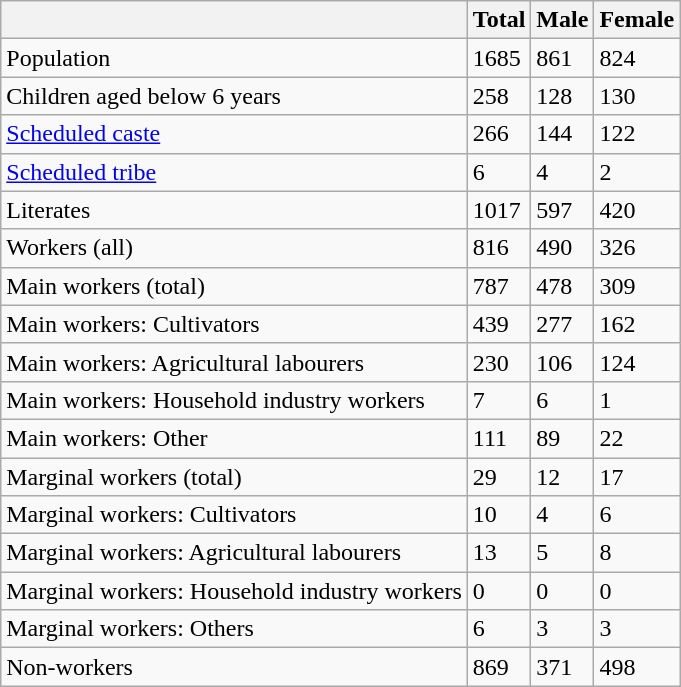<table class="wikitable sortable">
<tr>
<th></th>
<th>Total</th>
<th>Male</th>
<th>Female</th>
</tr>
<tr>
<td>Population</td>
<td>1685</td>
<td>861</td>
<td>824</td>
</tr>
<tr>
<td>Children aged below 6 years</td>
<td>258</td>
<td>128</td>
<td>130</td>
</tr>
<tr>
<td><a href='#'>Scheduled caste</a></td>
<td>266</td>
<td>144</td>
<td>122</td>
</tr>
<tr>
<td><a href='#'>Scheduled tribe</a></td>
<td>6</td>
<td>4</td>
<td>2</td>
</tr>
<tr>
<td>Literates</td>
<td>1017</td>
<td>597</td>
<td>420</td>
</tr>
<tr>
<td>Workers (all)</td>
<td>816</td>
<td>490</td>
<td>326</td>
</tr>
<tr>
<td>Main workers (total)</td>
<td>787</td>
<td>478</td>
<td>309</td>
</tr>
<tr>
<td>Main workers: Cultivators</td>
<td>439</td>
<td>277</td>
<td>162</td>
</tr>
<tr>
<td>Main workers: Agricultural labourers</td>
<td>230</td>
<td>106</td>
<td>124</td>
</tr>
<tr>
<td>Main workers: Household industry workers</td>
<td>7</td>
<td>6</td>
<td>1</td>
</tr>
<tr>
<td>Main workers: Other</td>
<td>111</td>
<td>89</td>
<td>22</td>
</tr>
<tr>
<td>Marginal workers (total)</td>
<td>29</td>
<td>12</td>
<td>17</td>
</tr>
<tr>
<td>Marginal workers: Cultivators</td>
<td>10</td>
<td>4</td>
<td>6</td>
</tr>
<tr>
<td>Marginal workers: Agricultural labourers</td>
<td>13</td>
<td>5</td>
<td>8</td>
</tr>
<tr>
<td>Marginal workers: Household industry workers</td>
<td>0</td>
<td>0</td>
<td>0</td>
</tr>
<tr>
<td>Marginal workers: Others</td>
<td>6</td>
<td>3</td>
<td>3</td>
</tr>
<tr>
<td>Non-workers</td>
<td>869</td>
<td>371</td>
<td>498</td>
</tr>
</table>
